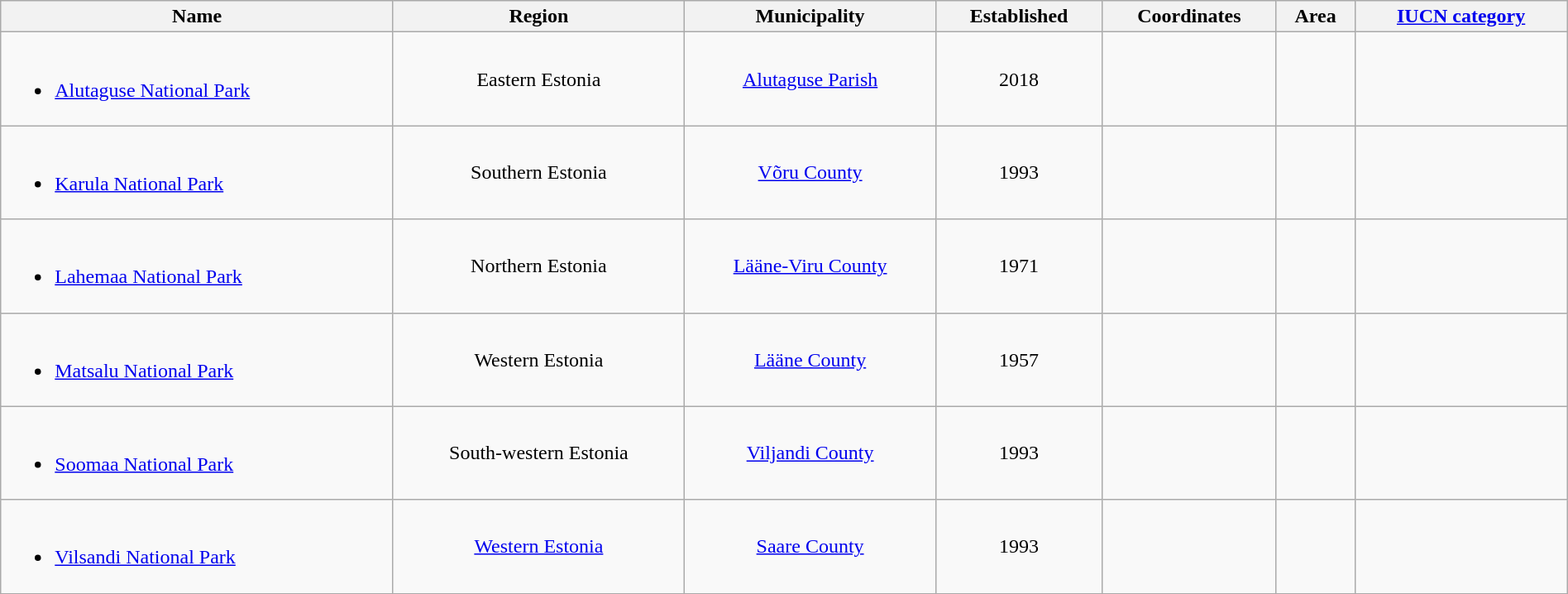<table class="sortable wikitable" style="width:100%; margin:auto;">
<tr>
<th scope="col">Name</th>
<th scope="col">Region</th>
<th scope="col">Municipality</th>
<th scope="col">Established</th>
<th scope="col">Coordinates</th>
<th scope="col">Area</th>
<th scope="col"><a href='#'>IUCN category</a></th>
</tr>
<tr>
<td align="left"><br><ul><li><a href='#'>Alutaguse National Park</a></li></ul></td>
<td align="center">Eastern Estonia</td>
<td align="center"><a href='#'>Alutaguse Parish</a></td>
<td align="center">2018</td>
<td align="center"></td>
<td align="center"></td>
<td align="center"></td>
</tr>
<tr>
<td align="left"><br><ul><li><a href='#'>Karula National Park</a></li></ul></td>
<td align="center">Southern Estonia</td>
<td align="center"><a href='#'>Võru County</a></td>
<td align="center">1993</td>
<td align="center"></td>
<td align="center"></td>
<td align="center"></td>
</tr>
<tr>
<td align="left"><br><ul><li><a href='#'>Lahemaa National Park</a></li></ul></td>
<td align="center">Northern Estonia</td>
<td align="center"><a href='#'>Lääne-Viru County</a></td>
<td align="center">1971</td>
<td align="center"></td>
<td align="center"></td>
<td align="center"></td>
</tr>
<tr>
<td align="left"><br><ul><li><a href='#'>Matsalu National Park</a></li></ul></td>
<td align="center">Western Estonia</td>
<td align="center"><a href='#'>Lääne County</a></td>
<td align="center">1957</td>
<td align="center"></td>
<td align="center"></td>
<td align="center"></td>
</tr>
<tr>
<td align="left"><br><ul><li><a href='#'>Soomaa National Park</a></li></ul></td>
<td align="center">South-western Estonia</td>
<td align="center"><a href='#'>Viljandi County</a></td>
<td align="center">1993</td>
<td align="center"></td>
<td align="center"></td>
<td align="center"></td>
</tr>
<tr>
<td align="left"><br><ul><li><a href='#'>Vilsandi National Park</a></li></ul></td>
<td align="center"><a href='#'>Western Estonia</a></td>
<td align="center"><a href='#'>Saare County</a></td>
<td align="center">1993</td>
<td align="center"></td>
<td align="center"></td>
<td align="center"></td>
</tr>
<tr>
</tr>
</table>
